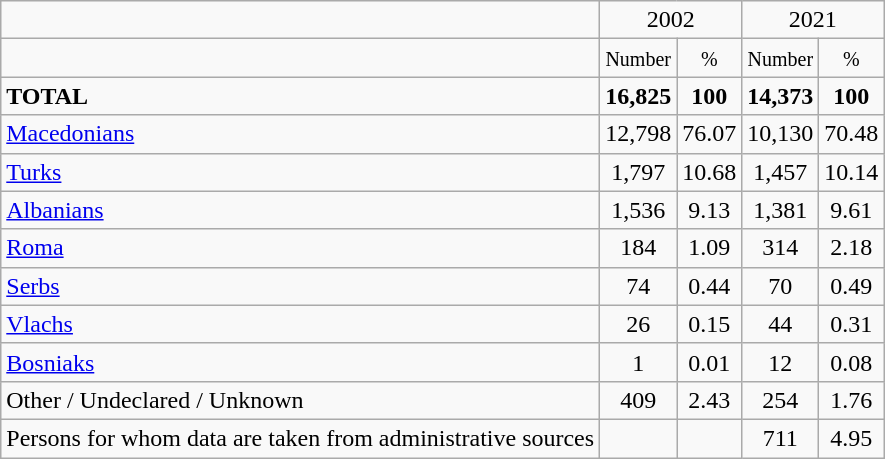<table class="wikitable">
<tr>
<td></td>
<td colspan="2" align="center">2002</td>
<td colspan="2" align="center">2021</td>
</tr>
<tr>
<td></td>
<td align="center"><small>Number</small></td>
<td align="center"><small>%</small></td>
<td align="center"><small>Number</small></td>
<td align="center"><small>%</small></td>
</tr>
<tr>
<td><strong>TOTAL</strong></td>
<td align="center"><strong>16,825</strong></td>
<td align="center"><strong>100</strong></td>
<td align="center"><strong>14,373</strong></td>
<td align="center"><strong>100</strong></td>
</tr>
<tr>
<td><a href='#'>Macedonians</a></td>
<td align="center">12,798</td>
<td align="center">76.07</td>
<td align="center">10,130</td>
<td align="center">70.48</td>
</tr>
<tr>
<td><a href='#'>Turks</a></td>
<td align="center">1,797</td>
<td align="center">10.68</td>
<td align="center">1,457</td>
<td align="center">10.14</td>
</tr>
<tr>
<td><a href='#'>Albanians</a></td>
<td align="center">1,536</td>
<td align="center">9.13</td>
<td align="center">1,381</td>
<td align="center">9.61</td>
</tr>
<tr>
<td><a href='#'>Roma</a></td>
<td align="center">184</td>
<td align="center">1.09</td>
<td align="center">314</td>
<td align="center">2.18</td>
</tr>
<tr>
<td><a href='#'>Serbs</a></td>
<td align="center">74</td>
<td align="center">0.44</td>
<td align="center">70</td>
<td align="center">0.49</td>
</tr>
<tr>
<td><a href='#'>Vlachs</a></td>
<td align="center">26</td>
<td align="center">0.15</td>
<td align="center">44</td>
<td align="center">0.31</td>
</tr>
<tr>
<td><a href='#'>Bosniaks</a></td>
<td align="center">1</td>
<td align="center">0.01</td>
<td align="center">12</td>
<td align="center">0.08</td>
</tr>
<tr>
<td>Other / Undeclared / Unknown</td>
<td align="center">409</td>
<td align="center">2.43</td>
<td align="center">254</td>
<td align="center">1.76</td>
</tr>
<tr>
<td>Persons for whom data are taken from administrative sources</td>
<td></td>
<td></td>
<td align="center">711</td>
<td align="center">4.95</td>
</tr>
</table>
